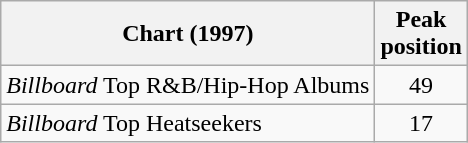<table class="wikitable">
<tr>
<th>Chart (1997)</th>
<th>Peak<br>position</th>
</tr>
<tr>
<td><em>Billboard</em> Top R&B/Hip-Hop Albums</td>
<td align="center">49</td>
</tr>
<tr>
<td><em>Billboard</em> Top Heatseekers</td>
<td align="center">17</td>
</tr>
</table>
